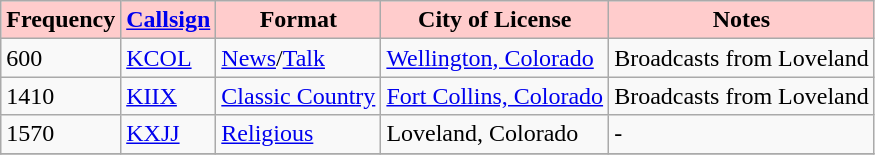<table class="wikitable" border="1">
<tr>
<th style="background:#ffcccc;"><strong>Frequency</strong></th>
<th style="background:#ffcccc;"><strong><a href='#'>Callsign</a></strong></th>
<th style="background:#ffcccc;"><strong>Format</strong></th>
<th style="background:#ffcccc;"><strong>City of License</strong></th>
<th style="background:#ffcccc;"><strong>Notes</strong></th>
</tr>
<tr>
<td>600</td>
<td><a href='#'>KCOL</a></td>
<td><a href='#'>News</a>/<a href='#'>Talk</a></td>
<td><a href='#'>Wellington, Colorado</a></td>
<td>Broadcasts from Loveland</td>
</tr>
<tr>
<td>1410</td>
<td><a href='#'>KIIX</a></td>
<td><a href='#'>Classic Country</a></td>
<td><a href='#'>Fort Collins, Colorado</a></td>
<td>Broadcasts from Loveland</td>
</tr>
<tr>
<td>1570</td>
<td><a href='#'>KXJJ</a></td>
<td><a href='#'>Religious</a></td>
<td>Loveland, Colorado</td>
<td>-</td>
</tr>
<tr>
</tr>
</table>
